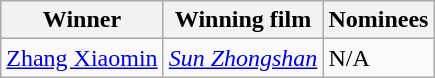<table class="wikitable">
<tr>
<th>Winner</th>
<th>Winning film</th>
<th>Nominees</th>
</tr>
<tr>
<td><a href='#'>Zhang Xiaomin</a></td>
<td><em><a href='#'>Sun Zhongshan</a></em></td>
<td>N/A</td>
</tr>
</table>
